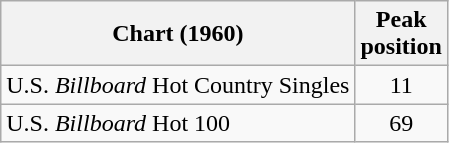<table class="wikitable sortable">
<tr>
<th align="left">Chart (1960)</th>
<th align="center">Peak<br>position</th>
</tr>
<tr>
<td align="left">U.S. <em>Billboard</em> Hot Country Singles</td>
<td align="center">11</td>
</tr>
<tr>
<td align="left">U.S. <em>Billboard</em> Hot 100</td>
<td align="center">69</td>
</tr>
</table>
